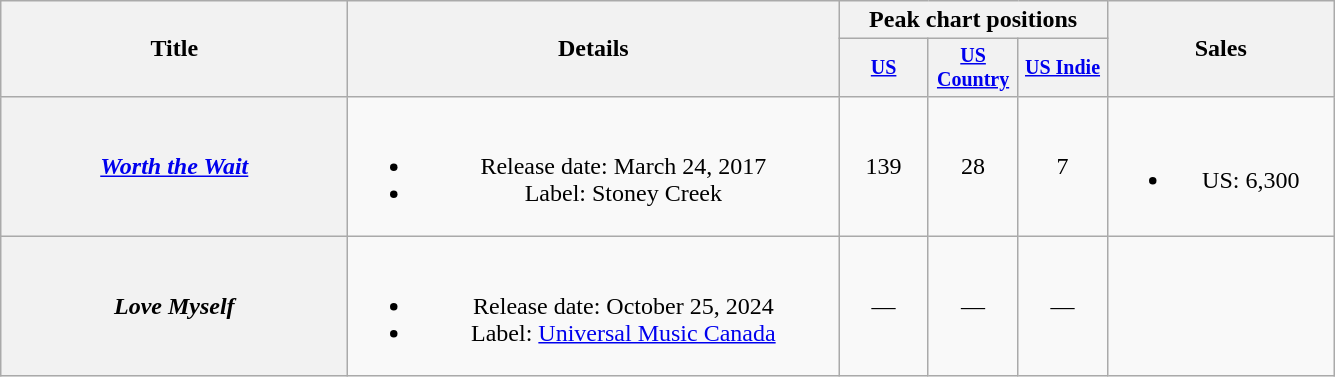<table class="wikitable plainrowheaders" style="text-align:center;">
<tr>
<th style="width:14em;" rowspan="2">Title</th>
<th style="width:20em;" rowspan="2">Details</th>
<th colspan="3">Peak chart positions</th>
<th style="width:9em;" rowspan="2">Sales</th>
</tr>
<tr style="font-size:smaller;">
<th style="width:4em;"><a href='#'>US</a><br></th>
<th style="width:4em;"><a href='#'>US Country</a><br></th>
<th style="width:4em;"><a href='#'>US Indie</a><br></th>
</tr>
<tr>
<th scope="row"><em><a href='#'>Worth the Wait</a></em></th>
<td><br><ul><li>Release date: March 24, 2017</li><li>Label: Stoney Creek</li></ul></td>
<td>139</td>
<td>28</td>
<td>7</td>
<td><br><ul><li>US: 6,300</li></ul></td>
</tr>
<tr>
<th scope="row"><em>Love Myself</em></th>
<td><br><ul><li>Release date: October 25, 2024</li><li>Label: <a href='#'>Universal Music Canada</a></li></ul></td>
<td>—</td>
<td>—</td>
<td>—</td>
<td></td>
</tr>
</table>
